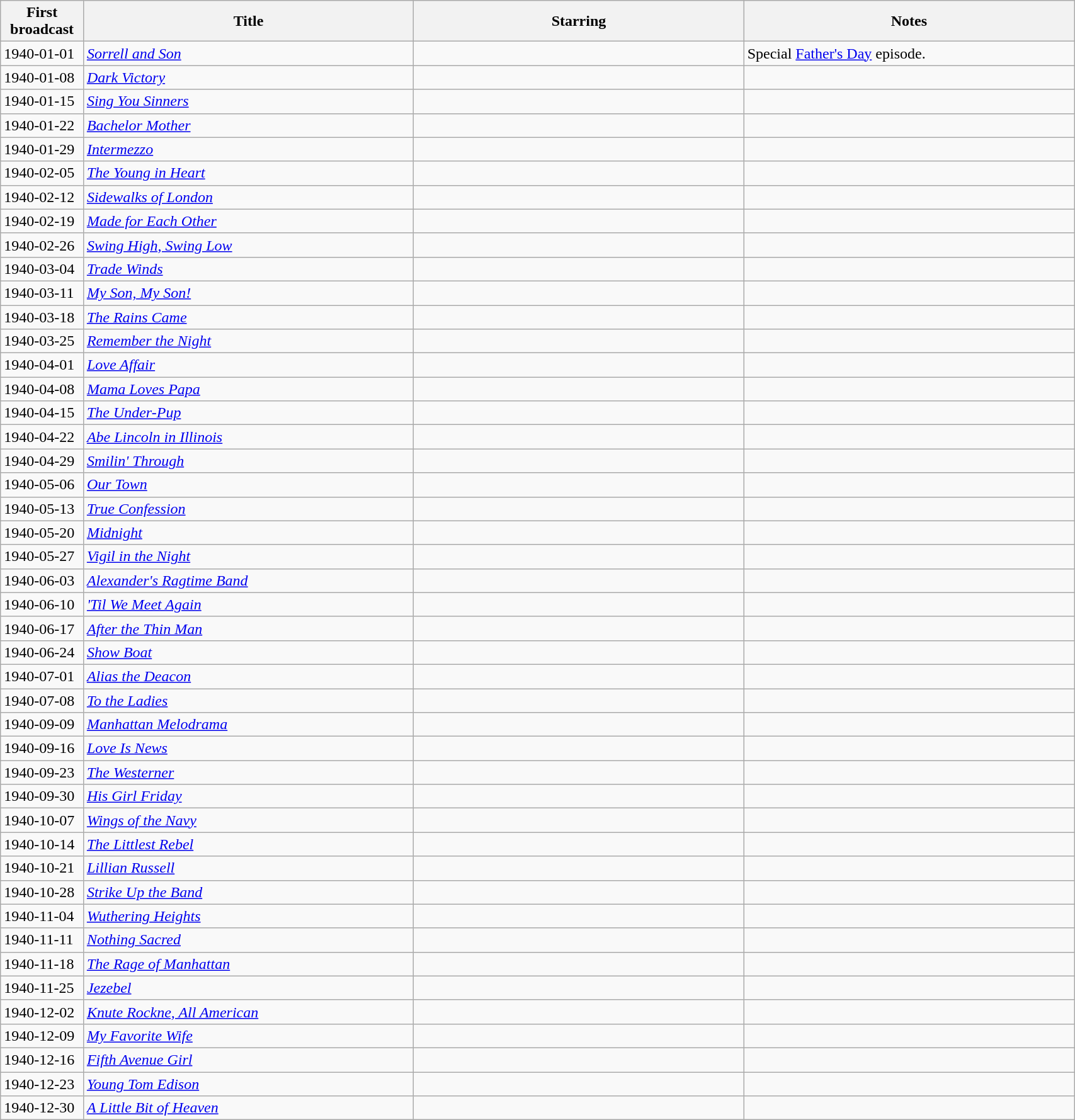<table class="wikitable sortable plainrowheaders" width=90%>
<tr>
<th width=5% scope="col">First broadcast</th>
<th width=25% scope="col">Title</th>
<th width=25% scope="col">Starring</th>
<th width=25% scope="col">Notes</th>
</tr>
<tr>
<td rowspan=>1940-01-01</td>
<td scope="row"><em><a href='#'>Sorrell and Son</a></em></td>
<td></td>
<td>Special <a href='#'>Father's Day</a> episode.</td>
</tr>
<tr>
<td rowspan=>1940-01-08</td>
<td scope="row"><em><a href='#'>Dark Victory</a></em></td>
<td></td>
<td></td>
</tr>
<tr>
<td rowspan=>1940-01-15</td>
<td scope="row"><em><a href='#'>Sing You Sinners</a></em></td>
<td></td>
<td></td>
</tr>
<tr>
<td rowspan=>1940-01-22</td>
<td scope="row"><em><a href='#'>Bachelor Mother</a></em></td>
<td></td>
<td></td>
</tr>
<tr>
<td rowspan=>1940-01-29</td>
<td scope="row"><em><a href='#'>Intermezzo</a></em></td>
<td></td>
<td></td>
</tr>
<tr>
<td rowspan=>1940-02-05</td>
<td scope="row"><em><a href='#'>The Young in Heart</a></em></td>
<td></td>
<td></td>
</tr>
<tr>
<td rowspan=>1940-02-12</td>
<td scope="row"><em><a href='#'>Sidewalks of London</a></em></td>
<td></td>
<td></td>
</tr>
<tr>
<td rowspan=>1940-02-19</td>
<td scope="row"><em><a href='#'>Made for Each Other</a></em></td>
<td></td>
<td></td>
</tr>
<tr>
<td rowspan=>1940-02-26</td>
<td scope="row"><em><a href='#'>Swing High, Swing Low</a></em></td>
<td></td>
<td></td>
</tr>
<tr>
<td rowspan=>1940-03-04</td>
<td scope="row"><em><a href='#'>Trade Winds</a></em></td>
<td></td>
<td></td>
</tr>
<tr>
<td rowspan=>1940-03-11</td>
<td scope="row"><em><a href='#'>My Son, My Son!</a></em></td>
<td></td>
<td></td>
</tr>
<tr>
<td rowspan=>1940-03-18</td>
<td scope="row"><em><a href='#'>The Rains Came</a></em></td>
<td></td>
<td></td>
</tr>
<tr>
<td rowspan=>1940-03-25</td>
<td scope="row"><em><a href='#'>Remember the Night</a></em></td>
<td></td>
<td></td>
</tr>
<tr>
<td rowspan=>1940-04-01</td>
<td scope="row"><em><a href='#'>Love Affair</a></em></td>
<td></td>
<td></td>
</tr>
<tr>
<td rowspan=>1940-04-08</td>
<td scope="row"><em><a href='#'>Mama Loves Papa</a></em></td>
<td></td>
<td></td>
</tr>
<tr>
<td rowspan=>1940-04-15</td>
<td scope="row"><em><a href='#'>The Under-Pup</a></em></td>
<td></td>
<td></td>
</tr>
<tr>
<td rowspan=>1940-04-22</td>
<td scope="row"><em><a href='#'>Abe Lincoln in Illinois</a></em></td>
<td></td>
<td></td>
</tr>
<tr>
<td rowspan=>1940-04-29</td>
<td scope="row"><em><a href='#'>Smilin' Through</a></em></td>
<td></td>
<td></td>
</tr>
<tr>
<td rowspan=>1940-05-06</td>
<td scope="row"><em><a href='#'>Our Town</a></em></td>
<td></td>
<td></td>
</tr>
<tr>
<td rowspan=>1940-05-13</td>
<td scope="row"><em><a href='#'>True Confession</a></em></td>
<td></td>
<td></td>
</tr>
<tr>
<td rowspan=>1940-05-20</td>
<td scope="row"><em><a href='#'>Midnight</a></em></td>
<td></td>
<td></td>
</tr>
<tr>
<td rowspan=>1940-05-27</td>
<td scope="row"><em><a href='#'>Vigil in the Night</a></em></td>
<td></td>
<td></td>
</tr>
<tr>
<td rowspan=>1940-06-03</td>
<td scope="row"><em><a href='#'>Alexander's Ragtime Band</a></em></td>
<td></td>
<td></td>
</tr>
<tr>
<td rowspan=>1940-06-10</td>
<td scope="row"><em><a href='#'>'Til We Meet Again</a></em></td>
<td></td>
<td></td>
</tr>
<tr>
<td rowspan=>1940-06-17</td>
<td scope="row"><em><a href='#'>After the Thin Man</a></em></td>
<td></td>
<td></td>
</tr>
<tr>
<td rowspan=>1940-06-24</td>
<td scope="row"><em><a href='#'>Show Boat</a></em></td>
<td></td>
<td></td>
</tr>
<tr>
<td rowspan=>1940-07-01</td>
<td scope="row"><em><a href='#'>Alias the Deacon</a></em></td>
<td></td>
<td></td>
</tr>
<tr>
<td rowspan=>1940-07-08</td>
<td scope="row"><em><a href='#'>To the Ladies</a></em></td>
<td></td>
<td></td>
</tr>
<tr>
<td rowspan=>1940-09-09</td>
<td scope="row"><em><a href='#'>Manhattan Melodrama</a></em></td>
<td></td>
<td></td>
</tr>
<tr>
<td rowspan=>1940-09-16</td>
<td scope="row"><em><a href='#'>Love Is News</a></em></td>
<td></td>
<td></td>
</tr>
<tr>
<td rowspan=>1940-09-23</td>
<td scope="row"><em><a href='#'>The Westerner</a></em></td>
<td></td>
<td></td>
</tr>
<tr>
<td rowspan=>1940-09-30</td>
<td scope="row"><em><a href='#'>His Girl Friday</a></em></td>
<td></td>
<td></td>
</tr>
<tr>
<td rowspan=>1940-10-07</td>
<td scope="row"><em><a href='#'>Wings of the Navy</a></em></td>
<td></td>
<td></td>
</tr>
<tr>
<td rowspan=>1940-10-14</td>
<td scope="row"><em><a href='#'>The Littlest Rebel</a></em></td>
<td></td>
<td></td>
</tr>
<tr>
<td rowspan=>1940-10-21</td>
<td scope="row"><em><a href='#'>Lillian Russell</a></em></td>
<td></td>
<td></td>
</tr>
<tr>
<td rowspan=>1940-10-28</td>
<td scope="row"><em><a href='#'>Strike Up the Band</a></em></td>
<td></td>
<td></td>
</tr>
<tr>
<td rowspan=>1940-11-04</td>
<td scope="row"><em><a href='#'>Wuthering Heights</a></em></td>
<td></td>
<td></td>
</tr>
<tr>
<td rowspan=>1940-11-11</td>
<td scope="row"><em><a href='#'>Nothing Sacred</a></em></td>
<td></td>
<td></td>
</tr>
<tr>
<td rowspan=>1940-11-18</td>
<td scope="row"><em><a href='#'>The Rage of Manhattan</a></em></td>
<td></td>
<td></td>
</tr>
<tr>
<td rowspan=>1940-11-25</td>
<td scope="row"><em><a href='#'>Jezebel</a></em></td>
<td></td>
<td></td>
</tr>
<tr>
<td rowspan=>1940-12-02</td>
<td scope="row"><em><a href='#'>Knute Rockne, All American</a></em></td>
<td></td>
<td></td>
</tr>
<tr>
<td rowspan=>1940-12-09</td>
<td scope="row"><em><a href='#'>My Favorite Wife</a></em></td>
<td></td>
<td></td>
</tr>
<tr>
<td rowspan=>1940-12-16</td>
<td scope="row"><em><a href='#'>Fifth Avenue Girl</a></em></td>
<td></td>
<td></td>
</tr>
<tr>
<td rowspan=>1940-12-23</td>
<td scope="row"><em><a href='#'>Young Tom Edison</a></em></td>
<td></td>
<td></td>
</tr>
<tr>
<td rowspan=>1940-12-30</td>
<td scope="row"><em><a href='#'>A Little Bit of Heaven</a></em></td>
<td></td>
<td></td>
</tr>
</table>
